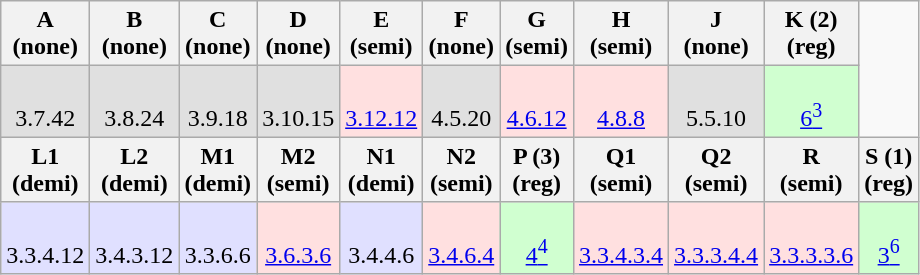<table class=wikitable>
<tr>
<th>A<br>(none)</th>
<th>B<br>(none)</th>
<th>C<br>(none)</th>
<th>D<br>(none)</th>
<th>E<br>(semi)</th>
<th>F<br>(none)</th>
<th>G<br>(semi)</th>
<th>H<br>(semi)</th>
<th>J<br>(none)</th>
<th>K (2)<br>(reg)</th>
</tr>
<tr align=center valign=bottom>
<td BGCOLOR="#e0e0e0"><br>3.7.42</td>
<td BGCOLOR="#e0e0e0"><br>3.8.24</td>
<td BGCOLOR="#e0e0e0"><br>3.9.18</td>
<td BGCOLOR="#e0e0e0"><br>3.10.15</td>
<td BGCOLOR="#ffe0e0"><br><a href='#'>3.12.12</a></td>
<td BGCOLOR="#e0e0e0"><br>4.5.20</td>
<td BGCOLOR="#ffe0e0"><br><a href='#'>4.6.12</a></td>
<td BGCOLOR="#ffe0e0"><br><a href='#'>4.8.8</a></td>
<td BGCOLOR="#e0e0e0"><br>5.5.10</td>
<td BGCOLOR="#d0ffd0"><br><a href='#'>6<sup>3</sup></a></td>
</tr>
<tr>
<th>L1<br>(demi)</th>
<th>L2<br>(demi)</th>
<th>M1<br>(demi)</th>
<th>M2<br>(semi)</th>
<th>N1<br>(demi)</th>
<th>N2<br>(semi)</th>
<th>P (3)<br>(reg)</th>
<th>Q1<br>(semi)</th>
<th>Q2<br>(semi)</th>
<th>R<br>(semi)</th>
<th>S (1)<br>(reg)</th>
</tr>
<tr align=center valign=bottom>
<td BGCOLOR="#e0e0ff"><br>3.3.4.12</td>
<td BGCOLOR="#e0e0ff"><br>3.4.3.12</td>
<td BGCOLOR="#e0e0ff"><br>3.3.6.6</td>
<td BGCOLOR="#ffe0e0"><br><a href='#'>3.6.3.6</a></td>
<td BGCOLOR="#e0e0ff"><br>3.4.4.6</td>
<td BGCOLOR="#ffe0e0"><br><a href='#'>3.4.6.4</a></td>
<td BGCOLOR="#d0ffd0"><br><a href='#'>4<sup>4</sup></a></td>
<td BGCOLOR="#ffe0e0"><br><a href='#'>3.3.4.3.4</a></td>
<td BGCOLOR="#ffe0e0"><br><a href='#'>3.3.3.4.4</a></td>
<td BGCOLOR="#ffe0e0"><br><a href='#'>3.3.3.3.6</a></td>
<td BGCOLOR="#d0ffd0"><br><a href='#'>3<sup>6</sup></a></td>
</tr>
</table>
